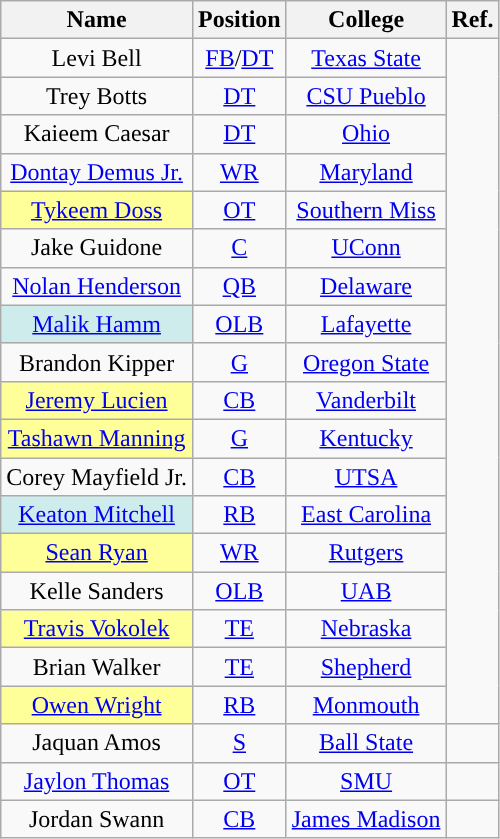<table class="wikitable" style="text-align:center">
<tr>
<th>Name</th>
<th>Position</th>
<th>College</th>
<th>Ref.</th>
</tr>
<tr>
<td>Levi Bell</td>
<td><a href='#'>FB</a>/<a href='#'>DT</a></td>
<td><a href='#'>Texas State</a></td>
<td rowspan="18"></td>
</tr>
<tr>
<td>Trey Botts</td>
<td><a href='#'>DT</a></td>
<td><a href='#'>CSU Pueblo</a></td>
</tr>
<tr>
<td>Kaieem Caesar</td>
<td><a href='#'>DT</a></td>
<td><a href='#'>Ohio</a></td>
</tr>
<tr>
<td><a href='#'>Dontay Demus Jr.</a></td>
<td><a href='#'>WR</a></td>
<td><a href='#'>Maryland</a></td>
</tr>
<tr>
<td style="background-color:#FFFF99;"><a href='#'>Tykeem Doss</a></td>
<td><a href='#'>OT</a></td>
<td><a href='#'>Southern Miss</a></td>
</tr>
<tr>
<td>Jake Guidone</td>
<td><a href='#'>C</a></td>
<td><a href='#'>UConn</a></td>
</tr>
<tr>
<td><a href='#'>Nolan Henderson</a></td>
<td><a href='#'>QB</a></td>
<td><a href='#'>Delaware</a></td>
</tr>
<tr>
<td style="background-color:#cfecec;"><a href='#'>Malik Hamm</a></td>
<td><a href='#'>OLB</a></td>
<td><a href='#'>Lafayette</a></td>
</tr>
<tr>
<td>Brandon Kipper</td>
<td><a href='#'>G</a></td>
<td><a href='#'>Oregon State</a></td>
</tr>
<tr>
<td style="background-color:#FFFF99;"><a href='#'>Jeremy Lucien</a></td>
<td><a href='#'>CB</a></td>
<td><a href='#'>Vanderbilt</a></td>
</tr>
<tr>
<td style="background-color:#FFFF99;"><a href='#'>Tashawn Manning</a></td>
<td><a href='#'>G</a></td>
<td><a href='#'>Kentucky</a></td>
</tr>
<tr>
<td>Corey Mayfield Jr.</td>
<td><a href='#'>CB</a></td>
<td><a href='#'>UTSA</a></td>
</tr>
<tr>
<td style="background-color:#cfecec;"><a href='#'>Keaton Mitchell</a></td>
<td><a href='#'>RB</a></td>
<td><a href='#'>East Carolina</a></td>
</tr>
<tr>
<td style="background-color:#FFFF99;"><a href='#'>Sean Ryan</a></td>
<td><a href='#'>WR</a></td>
<td><a href='#'>Rutgers</a></td>
</tr>
<tr>
<td>Kelle Sanders</td>
<td><a href='#'>OLB</a></td>
<td><a href='#'>UAB</a></td>
</tr>
<tr>
<td style="background-color:#FFFF99;"><a href='#'>Travis Vokolek</a></td>
<td><a href='#'>TE</a></td>
<td><a href='#'>Nebraska</a></td>
</tr>
<tr>
<td>Brian Walker</td>
<td><a href='#'>TE</a></td>
<td><a href='#'>Shepherd</a></td>
</tr>
<tr>
<td style="background-color:#FFFF99;"><a href='#'>Owen Wright</a></td>
<td><a href='#'>RB</a></td>
<td><a href='#'>Monmouth</a></td>
</tr>
<tr>
<td>Jaquan Amos</td>
<td><a href='#'>S</a></td>
<td><a href='#'>Ball State</a></td>
<td></td>
</tr>
<tr>
<td><a href='#'>Jaylon Thomas</a></td>
<td><a href='#'>OT</a></td>
<td><a href='#'>SMU</a></td>
<td></td>
</tr>
<tr>
<td>Jordan Swann</td>
<td><a href='#'>CB</a></td>
<td><a href='#'>James Madison</a></td>
<td></td>
</tr>
</table>
